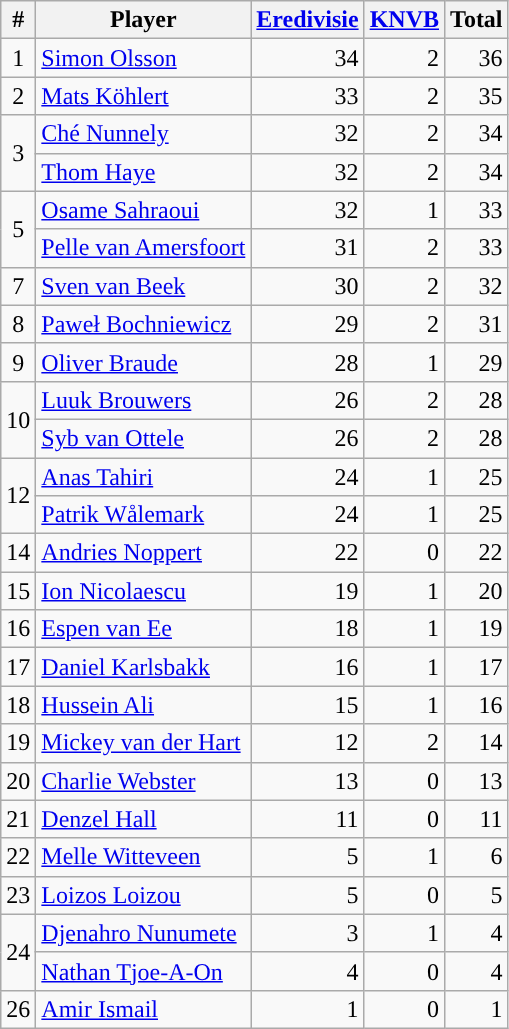<table class="wikitable" style="text-align:right;">
<tr>
<th>#</th>
<th>Player</th>
<th><a href='#'>Eredivisie</a></th>
<th><a href='#'>KNVB</a></th>
<th>Total</th>
</tr>
<tr>
<td align=center>1</td>
<td align=left> <a href='#'>Simon Olsson</a></td>
<td>34</td>
<td>2</td>
<td>36</td>
</tr>
<tr>
<td align=center>2</td>
<td align=left> <a href='#'>Mats Köhlert</a></td>
<td>33</td>
<td>2</td>
<td>35</td>
</tr>
<tr>
<td rowspan=2 align=center>3</td>
<td align=left> <a href='#'>Ché Nunnely</a></td>
<td>32</td>
<td>2</td>
<td>34</td>
</tr>
<tr>
<td align=left> <a href='#'>Thom Haye</a></td>
<td>32</td>
<td>2</td>
<td>34</td>
</tr>
<tr>
<td rowspan=2 align=center>5</td>
<td align=left> <a href='#'>Osame Sahraoui</a></td>
<td>32</td>
<td>1</td>
<td>33</td>
</tr>
<tr>
<td align=left> <a href='#'>Pelle van Amersfoort</a></td>
<td>31</td>
<td>2</td>
<td>33</td>
</tr>
<tr>
<td align=center>7</td>
<td align=left> <a href='#'>Sven van Beek</a></td>
<td>30</td>
<td>2</td>
<td>32</td>
</tr>
<tr>
<td align=center>8</td>
<td align=left> <a href='#'>Paweł Bochniewicz</a></td>
<td>29</td>
<td>2</td>
<td>31</td>
</tr>
<tr>
<td align=center>9</td>
<td align=left> <a href='#'>Oliver Braude</a></td>
<td>28</td>
<td>1</td>
<td>29</td>
</tr>
<tr>
<td rowspan=2 align=center>10</td>
<td align=left> <a href='#'>Luuk Brouwers</a></td>
<td>26</td>
<td>2</td>
<td>28</td>
</tr>
<tr>
<td align=left> <a href='#'>Syb van Ottele</a></td>
<td>26</td>
<td>2</td>
<td>28</td>
</tr>
<tr>
<td align=center rowspan=2>12</td>
<td align=left> <a href='#'>Anas Tahiri</a></td>
<td>24</td>
<td>1</td>
<td>25</td>
</tr>
<tr>
<td align=left> <a href='#'>Patrik Wålemark</a></td>
<td>24</td>
<td>1</td>
<td>25</td>
</tr>
<tr>
<td align=center>14</td>
<td align=left> <a href='#'>Andries Noppert</a></td>
<td>22</td>
<td>0</td>
<td>22</td>
</tr>
<tr>
<td align=center>15</td>
<td align=left> <a href='#'>Ion Nicolaescu</a></td>
<td>19</td>
<td>1</td>
<td>20</td>
</tr>
<tr>
<td align=center>16</td>
<td align=left> <a href='#'>Espen van Ee</a></td>
<td>18</td>
<td>1</td>
<td>19</td>
</tr>
<tr>
<td align=center>17</td>
<td align=left> <a href='#'>Daniel Karlsbakk</a></td>
<td>16</td>
<td>1</td>
<td>17</td>
</tr>
<tr>
<td align=center>18</td>
<td align=left> <a href='#'>Hussein Ali</a></td>
<td>15</td>
<td>1</td>
<td>16</td>
</tr>
<tr>
<td align=center>19</td>
<td align=left> <a href='#'>Mickey van der Hart</a></td>
<td>12</td>
<td>2</td>
<td>14</td>
</tr>
<tr>
<td align=center>20</td>
<td align=left> <a href='#'>Charlie Webster</a></td>
<td>13</td>
<td>0</td>
<td>13</td>
</tr>
<tr>
<td align=center>21</td>
<td align=left> <a href='#'>Denzel Hall</a></td>
<td>11</td>
<td>0</td>
<td>11</td>
</tr>
<tr>
<td align=center>22</td>
<td align=left> <a href='#'>Melle Witteveen</a></td>
<td>5</td>
<td>1</td>
<td>6</td>
</tr>
<tr>
<td align=center>23</td>
<td align=left> <a href='#'>Loizos Loizou</a></td>
<td>5</td>
<td>0</td>
<td>5</td>
</tr>
<tr>
<td rowspan=2 align=center>24</td>
<td align=left> <a href='#'>Djenahro Nunumete</a></td>
<td>3</td>
<td>1</td>
<td>4</td>
</tr>
<tr>
<td align=left> <a href='#'>Nathan Tjoe-A-On</a></td>
<td>4</td>
<td>0</td>
<td>4</td>
</tr>
<tr>
<td align=center>26</td>
<td align=left> <a href='#'>Amir Ismail</a></td>
<td>1</td>
<td>0</td>
<td>1</td>
</tr>
</table>
